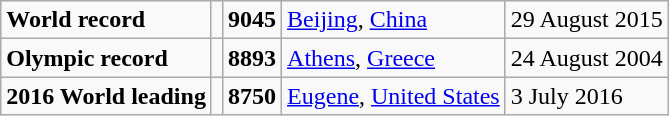<table class="wikitable">
<tr>
<td><strong>World record</strong></td>
<td></td>
<td><strong>9045</strong></td>
<td><a href='#'>Beijing</a>, <a href='#'>China</a></td>
<td>29 August 2015</td>
</tr>
<tr>
<td><strong>Olympic record</strong></td>
<td></td>
<td><strong>8893</strong></td>
<td><a href='#'>Athens</a>, <a href='#'>Greece</a></td>
<td>24 August 2004</td>
</tr>
<tr>
<td><strong>2016 World leading</strong></td>
<td></td>
<td><strong>8750</strong></td>
<td><a href='#'>Eugene</a>, <a href='#'>United States</a></td>
<td>3 July 2016</td>
</tr>
</table>
